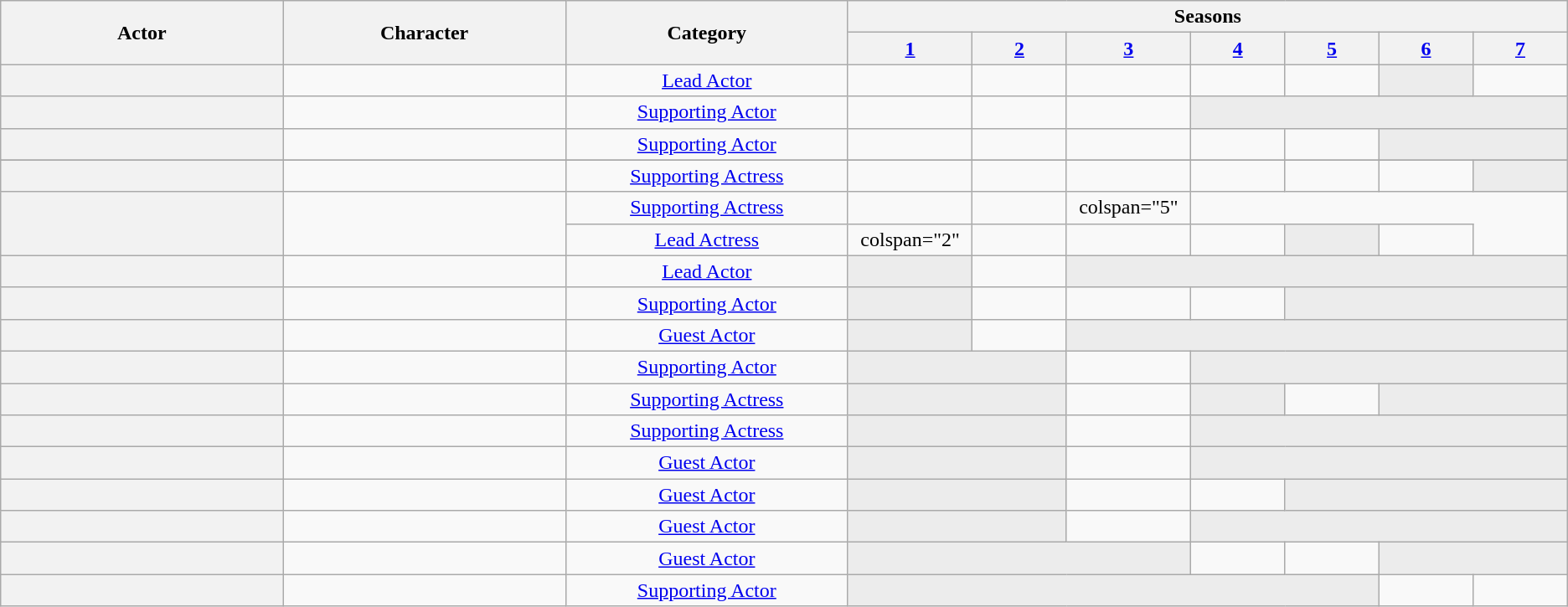<table class="wikitable sortable plainrowheaders" style="text-align:center">
<tr>
<th scope="col" rowspan="2" style="width:15%;">Actor</th>
<th scope="col" rowspan="2" style="width:15%;">Character</th>
<th scope="col" rowspan="2" style="width:15%;">Category</th>
<th scope="col" colspan="7">Seasons</th>
</tr>
<tr>
<th scope="col" style="width:5%;"><a href='#'>1</a></th>
<th scope="col" style="width:5%;"><a href='#'>2</a></th>
<th scope="col" style="width:5%;"><a href='#'>3</a></th>
<th scope="col" style="width:5%;"><a href='#'>4</a></th>
<th scope="col" style="width:5%;"><a href='#'>5</a></th>
<th scope="col" style="width:5%;"><a href='#'>6</a></th>
<th scope="col" style="width:5%;"><a href='#'>7</a></th>
</tr>
<tr>
<th scope="row"></th>
<td></td>
<td><a href='#'>Lead Actor</a></td>
<td></td>
<td></td>
<td></td>
<td></td>
<td></td>
<td style="background: #ececec; color:grey;"></td>
<td></td>
</tr>
<tr>
<th scope="row"></th>
<td></td>
<td><a href='#'>Supporting Actor</a></td>
<td></td>
<td></td>
<td></td>
<td colspan="4" style="background: #ececec; color:grey;"></td>
</tr>
<tr>
<th scope="row"></th>
<td></td>
<td><a href='#'>Supporting Actor</a></td>
<td></td>
<td></td>
<td></td>
<td></td>
<td></td>
<td colspan="2" style="background: #ececec; color:grey;"></td>
</tr>
<tr>
</tr>
<tr>
<th scope="row"></th>
<td></td>
<td><a href='#'>Supporting Actress</a></td>
<td></td>
<td></td>
<td></td>
<td></td>
<td></td>
<td></td>
<td style="background: #ececec; color:grey;"></td>
</tr>
<tr>
<th scope="row"; rowspan="2"></th>
<td rowspan="2"></td>
<td><a href='#'>Supporting Actress</a></td>
<td></td>
<td></td>
<td>colspan="5" </td>
</tr>
<tr>
<td><a href='#'>Lead Actress</a></td>
<td>colspan="2" </td>
<td></td>
<td></td>
<td></td>
<td style="background: #ececec; color:grey;"></td>
<td></td>
</tr>
<tr>
<th scope="row"></th>
<td></td>
<td><a href='#'>Lead Actor</a></td>
<td style="background: #ececec; color:grey;"></td>
<td></td>
<td colspan="5" style="background: #ececec; color:grey;"></td>
</tr>
<tr>
<th scope="row"></th>
<td></td>
<td><a href='#'>Supporting Actor</a></td>
<td style="background: #ececec; color:grey;"></td>
<td></td>
<td></td>
<td></td>
<td colspan="3" style="background: #ececec; color:grey;"></td>
</tr>
<tr>
<th scope="row"></th>
<td></td>
<td><a href='#'>Guest Actor</a></td>
<td style="background: #ececec; color:grey;"></td>
<td></td>
<td colspan="5" style="background: #ececec; color:grey;"></td>
</tr>
<tr>
<th scope="row"></th>
<td></td>
<td><a href='#'>Supporting Actor</a></td>
<td colspan="2" style="background: #ececec; color:grey;"></td>
<td></td>
<td colspan="4" style="background: #ececec; color:grey;"></td>
</tr>
<tr>
<th scope="row"></th>
<td></td>
<td><a href='#'>Supporting Actress</a></td>
<td colspan="2" style="background: #ececec; color:grey;"></td>
<td></td>
<td style="background: #ececec; color:grey;"></td>
<td></td>
<td colspan="2" style="background: #ececec; color:grey;"></td>
</tr>
<tr>
<th scope="row"></th>
<td></td>
<td><a href='#'>Supporting Actress</a></td>
<td colspan="2" style="background: #ececec; color:grey;"></td>
<td></td>
<td colspan="4" style="background: #ececec; color:grey;"></td>
</tr>
<tr>
<th scope="row"></th>
<td></td>
<td><a href='#'>Guest Actor</a></td>
<td colspan="2" style="background: #ececec; color:grey;"></td>
<td></td>
<td colspan="4" style="background: #ececec; color:grey;"></td>
</tr>
<tr>
<th scope="row"></th>
<td></td>
<td><a href='#'>Guest Actor</a></td>
<td colspan="2" style="background: #ececec; color:grey;"></td>
<td></td>
<td></td>
<td colspan="3" style="background: #ececec; color:grey;"></td>
</tr>
<tr>
<th scope="row"></th>
<td></td>
<td><a href='#'>Guest Actor</a></td>
<td colspan="2" style="background: #ececec; color:grey;"></td>
<td></td>
<td colspan="4" style="background: #ececec; color:grey;"></td>
</tr>
<tr>
<th scope="row"></th>
<td></td>
<td><a href='#'>Guest Actor</a></td>
<td colspan="3" style="background: #ececec; color:grey;"></td>
<td></td>
<td></td>
<td colspan="2" style="background: #ececec; color:grey;"></td>
</tr>
<tr>
<th scope="row"></th>
<td></td>
<td><a href='#'>Supporting Actor</a></td>
<td colspan="5" style="background: #ececec; color:grey;"></td>
<td></td>
<td></td>
</tr>
</table>
